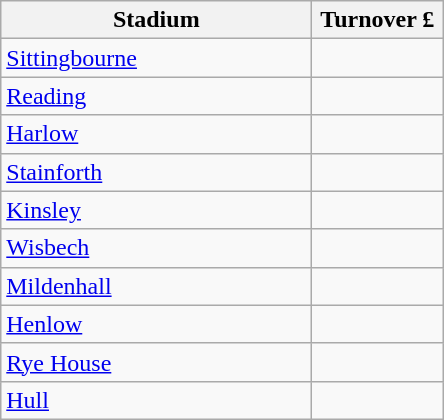<table class="wikitable">
<tr>
<th width=200>Stadium</th>
<th width=80>Turnover £</th>
</tr>
<tr>
<td><a href='#'>Sittingbourne</a></td>
<td></td>
</tr>
<tr>
<td><a href='#'>Reading</a></td>
<td></td>
</tr>
<tr>
<td><a href='#'>Harlow</a></td>
<td></td>
</tr>
<tr>
<td><a href='#'>Stainforth</a></td>
<td></td>
</tr>
<tr>
<td><a href='#'>Kinsley</a></td>
<td></td>
</tr>
<tr>
<td><a href='#'>Wisbech</a></td>
<td></td>
</tr>
<tr>
<td><a href='#'>Mildenhall</a></td>
<td></td>
</tr>
<tr>
<td><a href='#'>Henlow</a></td>
<td></td>
</tr>
<tr>
<td><a href='#'>Rye House</a></td>
<td></td>
</tr>
<tr>
<td><a href='#'>Hull</a></td>
<td></td>
</tr>
</table>
